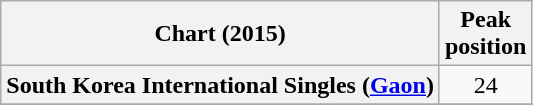<table class="wikitable sortable plainrowheaders" style="text-align:center;">
<tr>
<th scope="col">Chart (2015)</th>
<th scope="col">Peak<br>position</th>
</tr>
<tr>
<th scope="row">South Korea International Singles (<a href='#'>Gaon</a>)</th>
<td style="text-align:center;">24</td>
</tr>
<tr>
</tr>
</table>
